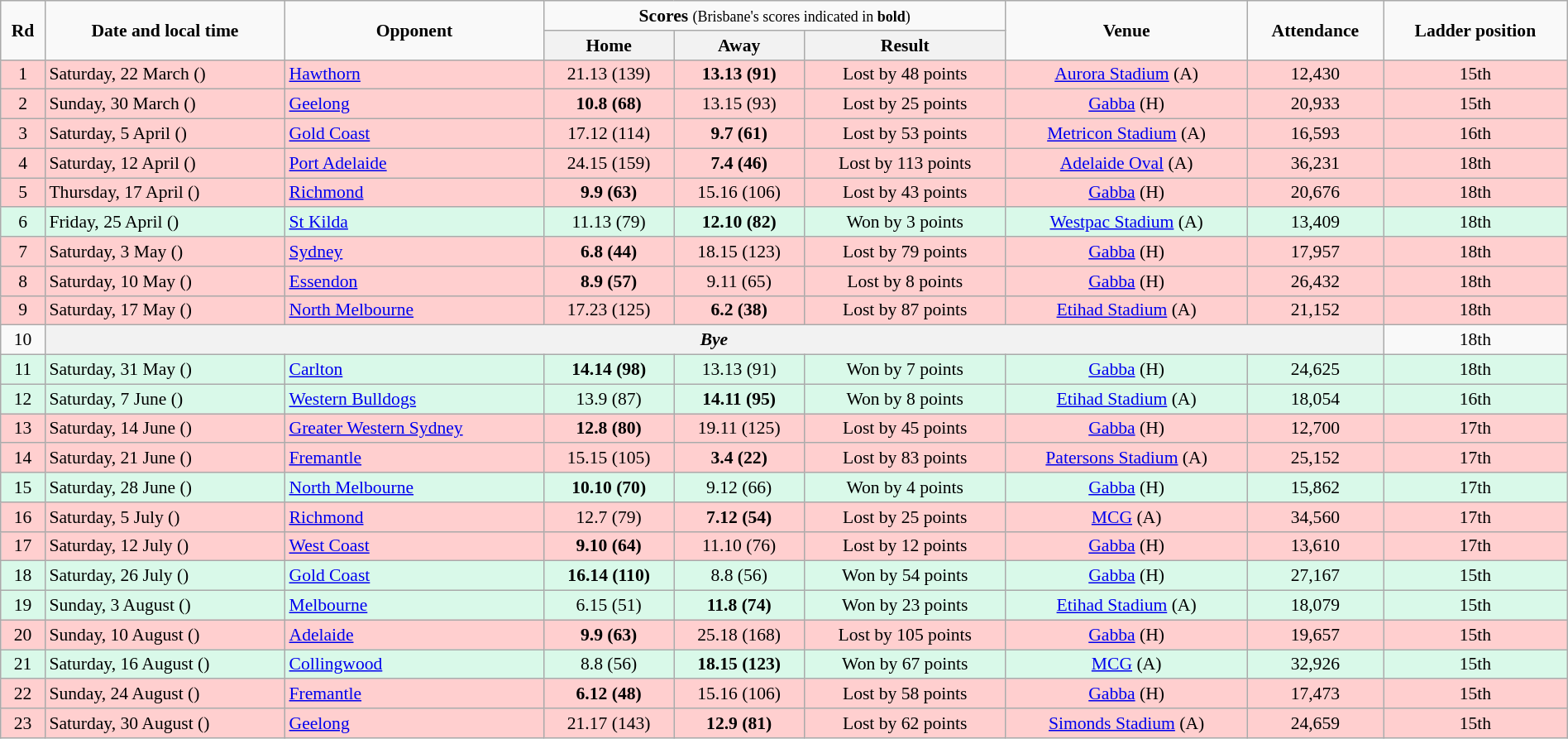<table class="wikitable plainrowheaders" style="font-size:90%; width:100%; text-align:center;">
<tr>
<td rowspan=2><strong>Rd</strong></td>
<td rowspan=2><strong>Date and local time</strong></td>
<td rowspan=2><strong>Opponent</strong></td>
<td colspan=3><strong>Scores</strong> <small>(Brisbane's scores indicated in <strong>bold</strong>)</small></td>
<td rowspan=2><strong>Venue</strong></td>
<td rowspan=2><strong>Attendance</strong></td>
<td rowspan=2><strong>Ladder position</strong></td>
</tr>
<tr>
<th>Home</th>
<th>Away</th>
<th>Result</th>
</tr>
<tr style="background:#FFCFCF;">
<td>1</td>
<td align=left>Saturday, 22 March ()</td>
<td align=left><a href='#'>Hawthorn</a></td>
<td>21.13 (139)</td>
<td><strong>13.13 (91)</strong></td>
<td>Lost by 48 points</td>
<td><a href='#'>Aurora Stadium</a> (A)</td>
<td>12,430</td>
<td>15th</td>
</tr>
<tr style="background:#FFCFCF;">
<td>2</td>
<td align=left>Sunday, 30 March ()</td>
<td align=left><a href='#'>Geelong</a></td>
<td><strong>10.8 (68)</strong></td>
<td>13.15 (93)</td>
<td>Lost by 25 points</td>
<td><a href='#'>Gabba</a> (H)</td>
<td>20,933</td>
<td>15th</td>
</tr>
<tr style="background:#FFCFCF;">
<td>3</td>
<td align=left>Saturday, 5 April ()</td>
<td align=left><a href='#'>Gold Coast</a></td>
<td>17.12 (114)</td>
<td><strong>9.7 (61)</strong></td>
<td>Lost by 53 points</td>
<td><a href='#'>Metricon Stadium</a> (A)</td>
<td>16,593</td>
<td>16th</td>
</tr>
<tr style="background:#FFCFCF;">
<td>4</td>
<td align=left>Saturday, 12 April ()</td>
<td align=left><a href='#'>Port Adelaide</a></td>
<td>24.15 (159)</td>
<td><strong>7.4 (46)</strong></td>
<td>Lost by 113 points</td>
<td><a href='#'>Adelaide Oval</a> (A)</td>
<td>36,231</td>
<td>18th</td>
</tr>
<tr style="background:#FFCFCF;">
<td>5</td>
<td align=left>Thursday, 17 April ()</td>
<td align=left><a href='#'>Richmond</a></td>
<td><strong>9.9 (63)</strong></td>
<td>15.16 (106)</td>
<td>Lost by 43 points</td>
<td><a href='#'>Gabba</a> (H)</td>
<td>20,676</td>
<td>18th</td>
</tr>
<tr style="background:#d9f9e9;">
<td>6</td>
<td align=left>Friday, 25 April ()</td>
<td align=left><a href='#'>St Kilda</a></td>
<td>11.13 (79)</td>
<td><strong>12.10 (82)</strong></td>
<td>Won by 3 points</td>
<td><a href='#'>Westpac Stadium</a> (A)</td>
<td>13,409</td>
<td>18th</td>
</tr>
<tr style="background:#FFCFCF;">
<td>7</td>
<td align=left>Saturday, 3 May ()</td>
<td align=left><a href='#'>Sydney</a></td>
<td><strong>6.8 (44)</strong></td>
<td>18.15 (123)</td>
<td>Lost by 79 points</td>
<td><a href='#'>Gabba</a> (H)</td>
<td>17,957</td>
<td>18th</td>
</tr>
<tr style="background:#FFCFCF;">
<td>8</td>
<td align=left>Saturday, 10 May ()</td>
<td align=left><a href='#'>Essendon</a></td>
<td><strong>8.9 (57)</strong></td>
<td>9.11 (65)</td>
<td>Lost by 8 points</td>
<td><a href='#'>Gabba</a> (H)</td>
<td>26,432</td>
<td>18th</td>
</tr>
<tr style="background:#FFCFCF;">
<td>9</td>
<td align=left>Saturday, 17 May ()</td>
<td align=left><a href='#'>North Melbourne</a></td>
<td>17.23 (125)</td>
<td><strong>6.2 (38)</strong></td>
<td>Lost by 87 points</td>
<td><a href='#'>Etihad Stadium</a> (A)</td>
<td>21,152</td>
<td>18th</td>
</tr>
<tr>
<td>10</td>
<th colspan=7><span><em>Bye</em></span></th>
<td>18th</td>
</tr>
<tr style="background:#d9f9e9;">
<td>11</td>
<td align=left>Saturday, 31 May ()</td>
<td align=left><a href='#'>Carlton</a></td>
<td><strong>14.14 (98)</strong></td>
<td>13.13 (91)</td>
<td>Won by 7 points</td>
<td><a href='#'>Gabba</a> (H)</td>
<td>24,625</td>
<td>18th</td>
</tr>
<tr style="background:#d9f9e9;">
<td>12</td>
<td align=left>Saturday, 7 June ()</td>
<td align=left><a href='#'>Western Bulldogs</a></td>
<td>13.9 (87)</td>
<td><strong>14.11 (95)</strong></td>
<td>Won by 8 points</td>
<td><a href='#'>Etihad Stadium</a> (A)</td>
<td>18,054</td>
<td>16th</td>
</tr>
<tr style="background:#FFCFCF;">
<td>13</td>
<td align=left>Saturday, 14 June ()</td>
<td align=left><a href='#'>Greater Western Sydney</a></td>
<td><strong>12.8 (80)</strong></td>
<td>19.11 (125)</td>
<td>Lost by 45 points</td>
<td><a href='#'>Gabba</a> (H)</td>
<td>12,700</td>
<td>17th</td>
</tr>
<tr style="background:#FFCFCF;">
<td>14</td>
<td align=left>Saturday, 21 June ()</td>
<td align=left><a href='#'>Fremantle</a></td>
<td>15.15 (105)</td>
<td><strong>3.4 (22)</strong></td>
<td>Lost by 83 points</td>
<td><a href='#'>Patersons Stadium</a> (A)</td>
<td>25,152</td>
<td>17th</td>
</tr>
<tr style="background:#d9f9e9;">
<td>15</td>
<td align=left>Saturday, 28 June ()</td>
<td align=left><a href='#'>North Melbourne</a></td>
<td><strong>10.10 (70)</strong></td>
<td>9.12 (66)</td>
<td>Won by 4 points</td>
<td><a href='#'>Gabba</a> (H)</td>
<td>15,862</td>
<td>17th</td>
</tr>
<tr style="background:#FFCFCF;">
<td>16</td>
<td align=left>Saturday, 5 July ()</td>
<td align=left><a href='#'>Richmond</a></td>
<td>12.7 (79)</td>
<td><strong>7.12 (54)</strong></td>
<td>Lost by 25 points</td>
<td><a href='#'>MCG</a> (A)</td>
<td>34,560</td>
<td>17th</td>
</tr>
<tr style="background:#FFCFCF;">
<td>17</td>
<td align=left>Saturday, 12 July ()</td>
<td align=left><a href='#'>West Coast</a></td>
<td><strong>9.10 (64)</strong></td>
<td>11.10 (76)</td>
<td>Lost by 12 points</td>
<td><a href='#'>Gabba</a> (H)</td>
<td>13,610</td>
<td>17th</td>
</tr>
<tr style="background:#d9f9e9;">
<td>18</td>
<td align=left>Saturday, 26 July ()</td>
<td align=left><a href='#'>Gold Coast</a></td>
<td><strong>16.14 (110)</strong></td>
<td>8.8 (56)</td>
<td>Won by 54 points</td>
<td><a href='#'>Gabba</a> (H)</td>
<td>27,167</td>
<td>15th</td>
</tr>
<tr style="background:#d9f9e9;">
<td>19</td>
<td align=left>Sunday, 3 August ()</td>
<td align=left><a href='#'>Melbourne</a></td>
<td>6.15 (51)</td>
<td><strong>11.8 (74)</strong></td>
<td>Won by 23 points</td>
<td><a href='#'>Etihad Stadium</a> (A)</td>
<td>18,079</td>
<td>15th</td>
</tr>
<tr style="background:#FFCFCF;">
<td>20</td>
<td align=left>Sunday, 10 August ()</td>
<td align=left><a href='#'>Adelaide</a></td>
<td><strong>9.9 (63)</strong></td>
<td>25.18 (168)</td>
<td>Lost by 105 points</td>
<td><a href='#'>Gabba</a> (H)</td>
<td>19,657</td>
<td>15th</td>
</tr>
<tr style="background:#d9f9e9;">
<td>21</td>
<td align=left>Saturday, 16 August ()</td>
<td align=left><a href='#'>Collingwood</a></td>
<td>8.8 (56)</td>
<td><strong>18.15 (123)</strong></td>
<td>Won by 67 points</td>
<td><a href='#'>MCG</a> (A)</td>
<td>32,926</td>
<td>15th</td>
</tr>
<tr style="background:#FFCFCF;">
<td>22</td>
<td align=left>Sunday, 24 August ()</td>
<td align=left><a href='#'>Fremantle</a></td>
<td><strong>6.12 (48)</strong></td>
<td>15.16 (106)</td>
<td>Lost by 58 points</td>
<td><a href='#'>Gabba</a> (H)</td>
<td>17,473</td>
<td>15th</td>
</tr>
<tr style="background:#FFCFCF;">
<td>23</td>
<td align=left>Saturday, 30 August ()</td>
<td align=left><a href='#'>Geelong</a></td>
<td>21.17 (143)</td>
<td><strong>12.9 (81)</strong></td>
<td>Lost by 62 points</td>
<td><a href='#'>Simonds Stadium</a> (A)</td>
<td>24,659</td>
<td>15th</td>
</tr>
</table>
